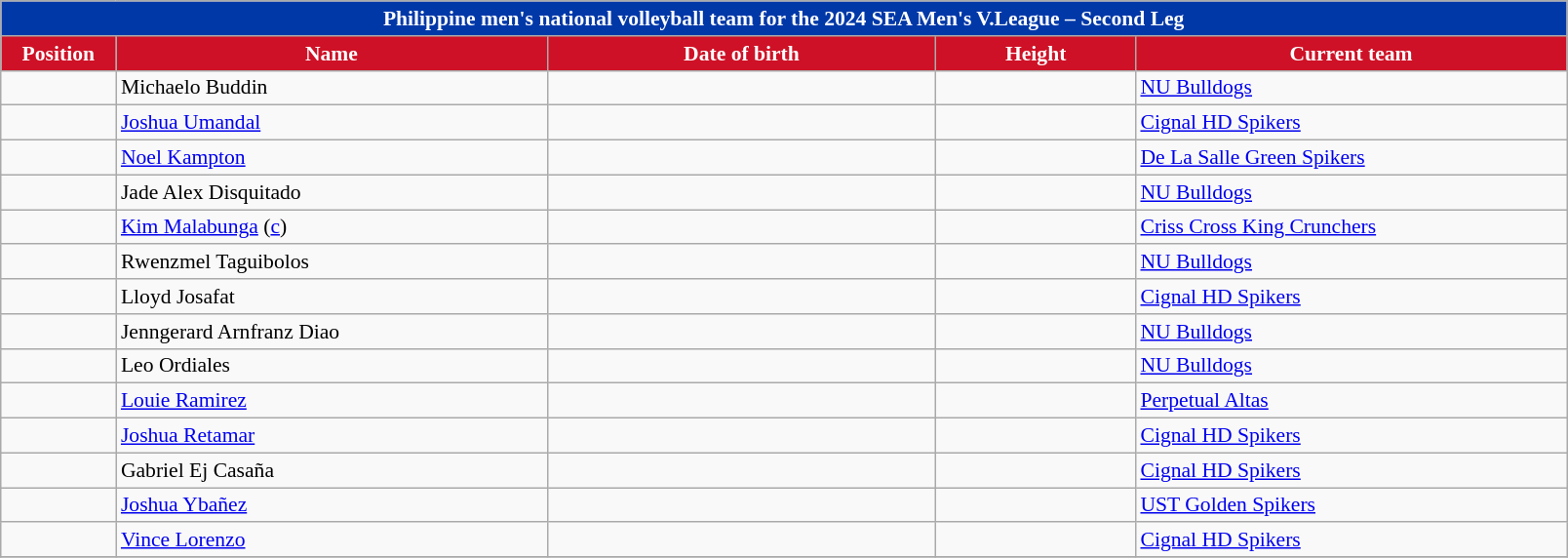<table class="wikitable" style="font-size:90%; text-align:center">
<tr>
<th colspan="6" style="background:#0038A8; color: #FFFFFF"><strong>Philippine men's national volleyball team for the 2024 SEA Men's V.League – Second Leg</strong></th>
</tr>
<tr>
<th style="width:5em; background:#CE1126; color: #FFFFFF;">Position</th>
<th style="width:20em; background:#CE1126; color: #FFFFFF;">Name</th>
<th style="width:18em; background:#CE1126; color: #FFFFFF;">Date of birth</th>
<th style="width:9em; background:#CE1126; color: #FFFFFF;">Height</th>
<th style="width:20em; background:#CE1126; color: #FFFFFF;">Current team</th>
</tr>
<tr>
<td></td>
<td align=left>Michaelo Buddin</td>
<td align=right></td>
<td></td>
<td align=left> <a href='#'>NU Bulldogs</a></td>
</tr>
<tr>
<td></td>
<td align=left><a href='#'>Joshua Umandal</a></td>
<td align=right></td>
<td></td>
<td align=left> <a href='#'>Cignal HD Spikers</a></td>
</tr>
<tr>
<td></td>
<td align=left><a href='#'>Noel Kampton</a></td>
<td align=right></td>
<td></td>
<td align=left> <a href='#'>De La Salle Green Spikers</a></td>
</tr>
<tr>
<td></td>
<td align=left>Jade Alex Disquitado</td>
<td align=right></td>
<td></td>
<td align=left> <a href='#'>NU Bulldogs</a></td>
</tr>
<tr>
<td></td>
<td align=left><a href='#'>Kim Malabunga</a> (<a href='#'>c</a>)</td>
<td align=right></td>
<td></td>
<td align=left> <a href='#'>Criss Cross King Crunchers</a></td>
</tr>
<tr>
<td></td>
<td align=left>Rwenzmel Taguibolos</td>
<td align=right></td>
<td></td>
<td align=left> <a href='#'>NU Bulldogs</a></td>
</tr>
<tr>
<td></td>
<td align=left>Lloyd Josafat</td>
<td align=right></td>
<td></td>
<td align=left> <a href='#'>Cignal HD Spikers</a></td>
</tr>
<tr>
<td></td>
<td align=left>Jenngerard Arnfranz Diao</td>
<td align=right></td>
<td></td>
<td align=left> <a href='#'>NU Bulldogs</a></td>
</tr>
<tr>
<td></td>
<td align=left>Leo Ordiales</td>
<td align=right></td>
<td></td>
<td align=left> <a href='#'>NU Bulldogs</a></td>
</tr>
<tr>
<td></td>
<td align=left><a href='#'>Louie Ramirez</a></td>
<td align=right></td>
<td></td>
<td align=left> <a href='#'>Perpetual Altas</a></td>
</tr>
<tr>
<td></td>
<td align=left><a href='#'>Joshua Retamar</a></td>
<td align=right></td>
<td></td>
<td align=left> <a href='#'>Cignal HD Spikers</a></td>
</tr>
<tr>
<td></td>
<td align=left>Gabriel Ej Casaña</td>
<td align=right></td>
<td></td>
<td align=left> <a href='#'>Cignal HD Spikers</a></td>
</tr>
<tr>
<td></td>
<td align=left><a href='#'>Joshua Ybañez</a></td>
<td align=right></td>
<td></td>
<td align=left> <a href='#'>UST Golden Spikers</a></td>
</tr>
<tr>
<td></td>
<td align=left><a href='#'>Vince Lorenzo</a></td>
<td align=right></td>
<td></td>
<td align=left> <a href='#'>Cignal HD Spikers</a></td>
</tr>
<tr>
</tr>
</table>
